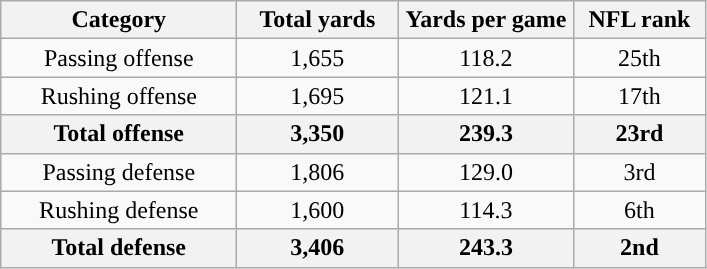<table class="wikitable" style="text-align:center">
<tr>
<th width=150px>Category</th>
<th width=100px>Total yards</th>
<th width=110px>Yards per game</th>
<th width=80px>NFL rank<br></th>
</tr>
<tr>
<td>Passing offense</td>
<td>1,655</td>
<td>118.2</td>
<td>25th</td>
</tr>
<tr>
<td>Rushing offense</td>
<td>1,695</td>
<td>121.1</td>
<td>17th</td>
</tr>
<tr>
<th>Total offense</th>
<th>3,350</th>
<th>239.3</th>
<th>23rd</th>
</tr>
<tr>
<td>Passing defense</td>
<td>1,806</td>
<td>129.0</td>
<td>3rd</td>
</tr>
<tr>
<td>Rushing defense</td>
<td>1,600</td>
<td>114.3</td>
<td>6th</td>
</tr>
<tr>
<th>Total defense</th>
<th>3,406</th>
<th>243.3</th>
<th>2nd</th>
</tr>
</table>
